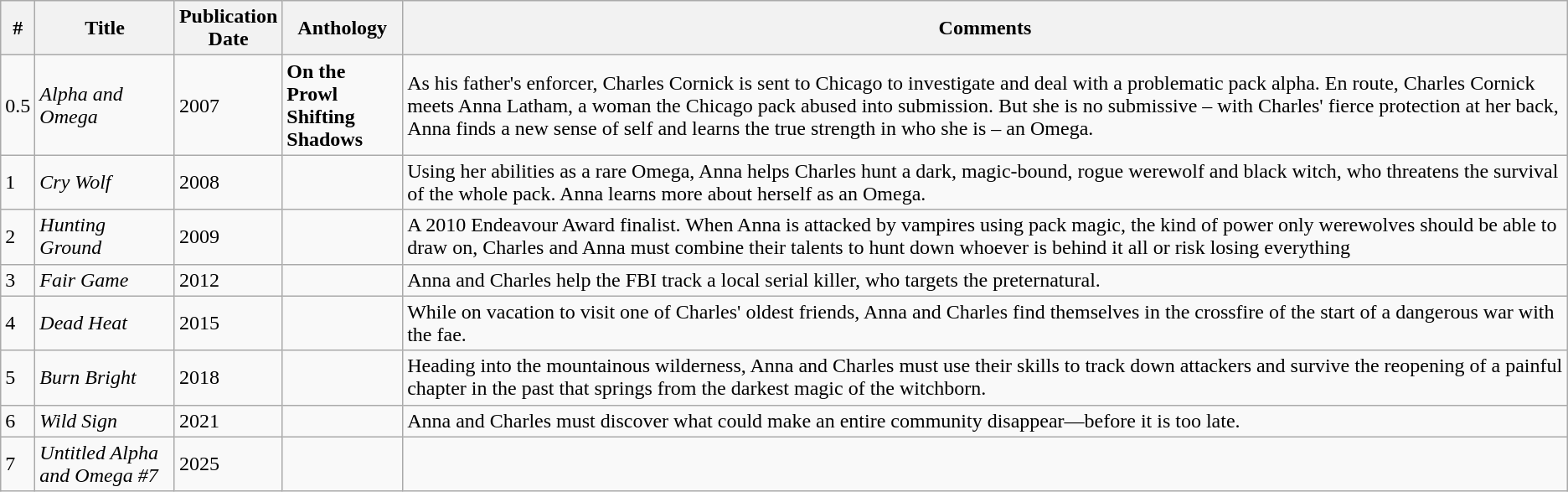<table class="wikitable">
<tr>
<th>#</th>
<th>Title</th>
<th>Publication<br>Date</th>
<th>Anthology</th>
<th>Comments</th>
</tr>
<tr>
<td>0.5</td>
<td><em>Alpha and Omega</em></td>
<td>2007</td>
<td><strong>On the Prowl</strong><br><strong>Shifting Shadows</strong></td>
<td>As his father's enforcer, Charles Cornick is sent to Chicago to investigate and deal with a problematic pack alpha. En route, Charles Cornick meets Anna Latham, a woman the Chicago pack abused into submission. But she is no submissive – with Charles' fierce protection at her back, Anna finds a new sense of self and learns the true strength in who she is – an Omega.</td>
</tr>
<tr>
<td>1</td>
<td><em>Cry Wolf</em></td>
<td>2008</td>
<td></td>
<td>Using her abilities as a rare Omega, Anna helps Charles hunt a dark, magic-bound, rogue werewolf and black witch, who threatens the survival of the whole pack. Anna learns more about herself as an Omega.</td>
</tr>
<tr>
<td>2</td>
<td><em>Hunting Ground</em></td>
<td>2009</td>
<td></td>
<td>A 2010 Endeavour Award finalist. When Anna is attacked by vampires using pack magic, the kind of power only werewolves should be able to draw on, Charles and Anna must combine their talents to hunt down whoever is behind it all or risk losing everything</td>
</tr>
<tr>
<td>3</td>
<td><em>Fair Game</em></td>
<td>2012</td>
<td></td>
<td>Anna and Charles help the FBI track a local serial killer, who targets the preternatural.</td>
</tr>
<tr>
<td>4</td>
<td><em>Dead Heat</em></td>
<td>2015</td>
<td></td>
<td>While on vacation to visit one of Charles' oldest friends, Anna and Charles find themselves in the crossfire of the start of a dangerous war with the fae.</td>
</tr>
<tr>
<td>5</td>
<td><em>Burn Bright</em></td>
<td>2018</td>
<td></td>
<td>Heading into the mountainous wilderness, Anna and Charles must use their skills to track down attackers and survive the reopening of a painful chapter in the past that springs from the darkest magic of the witchborn.</td>
</tr>
<tr>
<td>6</td>
<td><em>Wild Sign</em></td>
<td>2021</td>
<td></td>
<td>Anna and Charles must discover what could make an entire community disappear—before it is too late.</td>
</tr>
<tr>
<td>7</td>
<td><em>Untitled Alpha and Omega #7</em></td>
<td>2025</td>
<td></td>
<td></td>
</tr>
</table>
